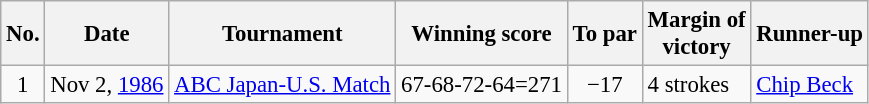<table class="wikitable" style="font-size:95%;">
<tr>
<th>No.</th>
<th>Date</th>
<th>Tournament</th>
<th>Winning score</th>
<th>To par</th>
<th>Margin of<br>victory</th>
<th>Runner-up</th>
</tr>
<tr>
<td align=center>1</td>
<td align=right>Nov 2, <a href='#'>1986</a></td>
<td><a href='#'>ABC Japan-U.S. Match</a></td>
<td align=right>67-68-72-64=271</td>
<td align=center>−17</td>
<td>4 strokes</td>
<td> <a href='#'>Chip Beck</a></td>
</tr>
</table>
